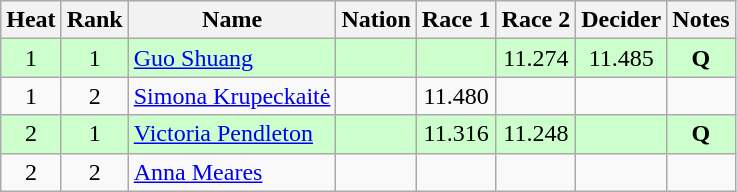<table class="wikitable sortable" style="text-align:center">
<tr>
<th>Heat</th>
<th>Rank</th>
<th>Name</th>
<th>Nation</th>
<th>Race 1</th>
<th>Race 2</th>
<th>Decider</th>
<th>Notes</th>
</tr>
<tr style="background: #ccffcc;">
<td>1</td>
<td>1</td>
<td align=left><a href='#'>Guo Shuang</a></td>
<td align=left></td>
<td></td>
<td>11.274</td>
<td>11.485</td>
<td><strong>Q</strong></td>
</tr>
<tr>
<td>1</td>
<td>2</td>
<td align=left><a href='#'>Simona Krupeckaitė</a></td>
<td align=left></td>
<td>11.480</td>
<td></td>
<td></td>
<td></td>
</tr>
<tr style="background: #ccffcc;">
<td>2</td>
<td>1</td>
<td align=left><a href='#'>Victoria Pendleton</a></td>
<td align=left></td>
<td>11.316</td>
<td>11.248</td>
<td></td>
<td><strong>Q</strong></td>
</tr>
<tr>
<td>2</td>
<td>2</td>
<td align=left><a href='#'>Anna Meares</a></td>
<td align=left></td>
<td></td>
<td></td>
<td></td>
<td></td>
</tr>
</table>
